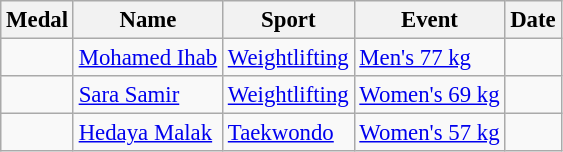<table class="wikitable sortable"  style="font-size:95%">
<tr>
<th>Medal</th>
<th>Name</th>
<th>Sport</th>
<th>Event</th>
<th>Date</th>
</tr>
<tr>
<td></td>
<td><a href='#'>Mohamed Ihab</a></td>
<td><a href='#'>Weightlifting</a></td>
<td><a href='#'>Men's 77 kg</a></td>
<td></td>
</tr>
<tr>
<td></td>
<td><a href='#'>Sara Samir</a></td>
<td><a href='#'>Weightlifting</a></td>
<td><a href='#'>Women's 69 kg</a></td>
<td></td>
</tr>
<tr>
<td></td>
<td><a href='#'>Hedaya Malak</a></td>
<td><a href='#'>Taekwondo</a></td>
<td><a href='#'>Women's 57 kg</a></td>
<td></td>
</tr>
</table>
